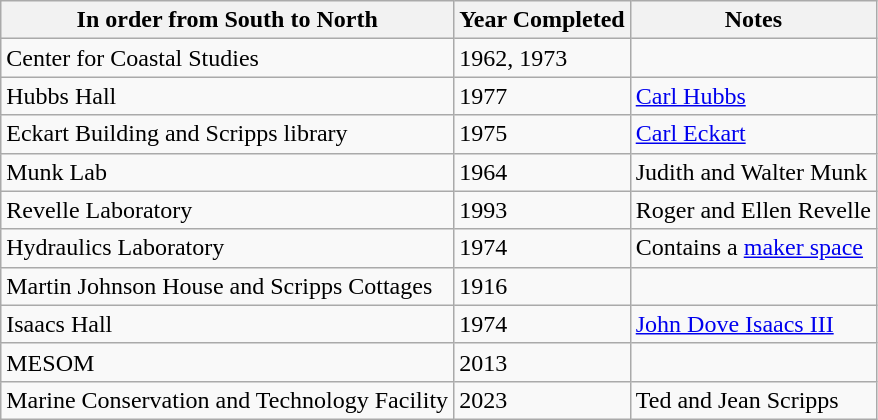<table class="wikitable">
<tr>
<th>In order from South to North</th>
<th>Year Completed</th>
<th>Notes</th>
</tr>
<tr>
<td>Center for Coastal Studies</td>
<td>1962, 1973</td>
<td></td>
</tr>
<tr>
<td>Hubbs Hall</td>
<td>1977</td>
<td><a href='#'>Carl Hubbs</a></td>
</tr>
<tr>
<td>Eckart Building and Scripps library</td>
<td>1975</td>
<td><a href='#'>Carl Eckart</a></td>
</tr>
<tr>
<td>Munk Lab</td>
<td>1964</td>
<td>Judith and Walter Munk</td>
</tr>
<tr>
<td>Revelle Laboratory</td>
<td>1993</td>
<td>Roger and Ellen Revelle</td>
</tr>
<tr>
<td>Hydraulics Laboratory</td>
<td>1974</td>
<td>Contains a <a href='#'>maker space</a></td>
</tr>
<tr>
<td>Martin Johnson House and Scripps Cottages</td>
<td>1916</td>
<td></td>
</tr>
<tr>
<td>Isaacs Hall</td>
<td>1974</td>
<td><a href='#'>John Dove Isaacs III</a></td>
</tr>
<tr>
<td>MESOM</td>
<td>2013</td>
<td></td>
</tr>
<tr>
<td>Marine Conservation and Technology Facility</td>
<td>2023</td>
<td>Ted and Jean Scripps</td>
</tr>
</table>
